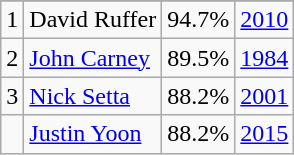<table class="wikitable">
<tr>
</tr>
<tr>
<td>1</td>
<td>David Ruffer</td>
<td><abbr>94.7%</abbr></td>
<td><a href='#'>2010</a></td>
</tr>
<tr>
<td>2</td>
<td><a href='#'>John Carney</a></td>
<td><abbr>89.5%</abbr></td>
<td><a href='#'>1984</a></td>
</tr>
<tr>
<td>3</td>
<td><a href='#'>Nick Setta</a></td>
<td><abbr>88.2%</abbr></td>
<td><a href='#'>2001</a></td>
</tr>
<tr>
<td></td>
<td><a href='#'>Justin Yoon</a></td>
<td><abbr>88.2%</abbr></td>
<td><a href='#'>2015</a></td>
</tr>
</table>
